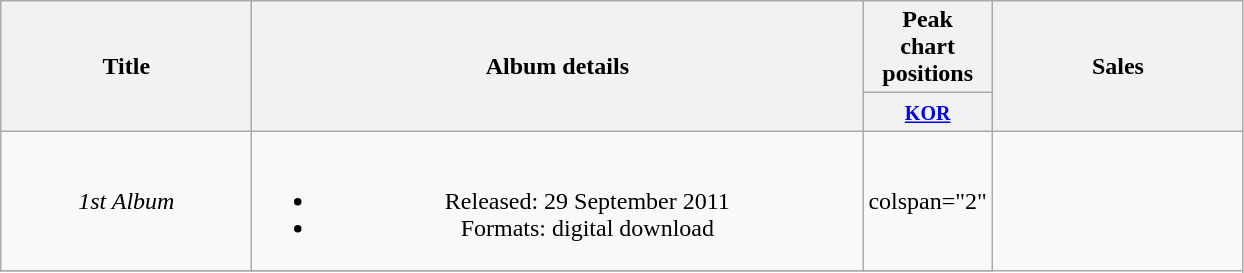<table class="wikitable plainrowheaders" style="text-align:center;">
<tr>
<th scope="col" rowspan="2"  style="width:10em;">Title</th>
<th scope="col" rowspan="2" style="width:25em;">Album details</th>
<th scope="col" colspan="1">Peak <br> chart<br> positions</th>
<th scope="col" rowspan="2" style="width:10em;">Sales</th>
</tr>
<tr>
<th><small><a href='#'>KOR</a></small><br></th>
</tr>
<tr>
<td><em>1st Album</em></td>
<td><br><ul><li>Released: 29 September 2011</li><li>Formats: digital download</li></ul></td>
<td>colspan="2" </td>
</tr>
<tr>
</tr>
</table>
